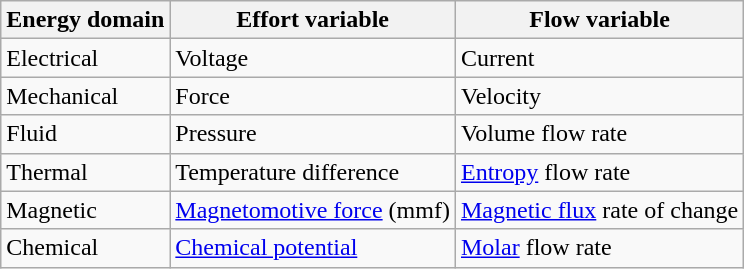<table class="wikitable">
<tr>
<th>Energy domain</th>
<th>Effort variable</th>
<th>Flow variable</th>
</tr>
<tr>
<td>Electrical</td>
<td>Voltage</td>
<td>Current</td>
</tr>
<tr>
<td>Mechanical</td>
<td>Force</td>
<td>Velocity</td>
</tr>
<tr>
<td>Fluid</td>
<td>Pressure</td>
<td>Volume flow rate</td>
</tr>
<tr>
<td>Thermal</td>
<td>Temperature difference</td>
<td><a href='#'>Entropy</a> flow rate</td>
</tr>
<tr>
<td>Magnetic</td>
<td><a href='#'>Magnetomotive force</a> (mmf)</td>
<td><a href='#'>Magnetic flux</a> rate of change</td>
</tr>
<tr>
<td>Chemical</td>
<td><a href='#'>Chemical potential</a></td>
<td><a href='#'>Molar</a> flow rate</td>
</tr>
</table>
